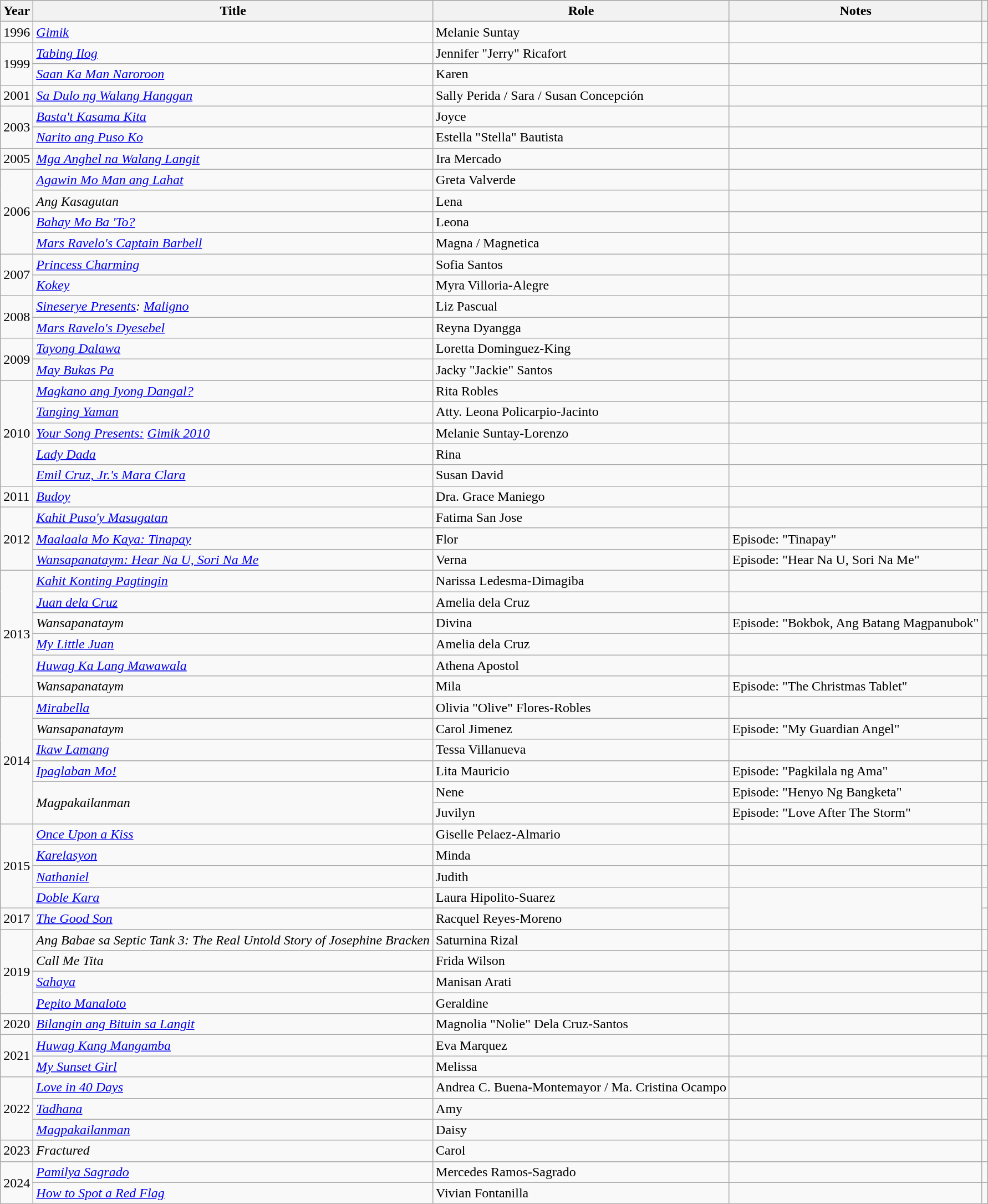<table class="wikitable sortable plainrowheaders">
<tr style="background:#ccc; text-align:center;">
<th scope="col">Year</th>
<th scope="col">Title</th>
<th scope="col">Role</th>
<th scope="col" class="unsortable">Notes</th>
<th scope="col" class="unsortable"></th>
</tr>
<tr>
<td>1996</td>
<td><em><a href='#'>Gimik</a></em></td>
<td>Melanie Suntay</td>
<td></td>
<td></td>
</tr>
<tr>
<td rowspan="2">1999</td>
<td><em><a href='#'>Tabing Ilog</a></em></td>
<td>Jennifer "Jerry" Ricafort</td>
<td></td>
<td></td>
</tr>
<tr>
<td><em><a href='#'>Saan Ka Man Naroroon</a></em></td>
<td>Karen</td>
<td></td>
<td></td>
</tr>
<tr>
<td>2001</td>
<td><em><a href='#'>Sa Dulo ng Walang Hanggan</a></em></td>
<td>Sally Perida / Sara / Susan Concepción</td>
<td></td>
<td></td>
</tr>
<tr>
<td rowspan="2">2003</td>
<td><em><a href='#'>Basta't Kasama Kita</a></em></td>
<td>Joyce</td>
<td></td>
<td></td>
</tr>
<tr>
<td><em><a href='#'>Narito ang Puso Ko</a></em></td>
<td>Estella "Stella" Bautista</td>
<td></td>
<td></td>
</tr>
<tr>
<td>2005</td>
<td><em><a href='#'>Mga Anghel na Walang Langit</a></em></td>
<td>Ira Mercado</td>
<td></td>
<td></td>
</tr>
<tr>
<td rowspan="4">2006</td>
<td><em><a href='#'>Agawin Mo Man ang Lahat</a></em></td>
<td>Greta Valverde</td>
<td></td>
<td></td>
</tr>
<tr>
<td><em>Ang Kasagutan</em></td>
<td>Lena</td>
<td></td>
<td></td>
</tr>
<tr>
<td><em><a href='#'>Bahay Mo Ba 'To?</a></em></td>
<td>Leona</td>
<td></td>
<td></td>
</tr>
<tr>
<td><em><a href='#'>Mars Ravelo's Captain Barbell</a></em></td>
<td>Magna / Magnetica</td>
<td></td>
<td></td>
</tr>
<tr>
<td rowspan="2">2007</td>
<td><em><a href='#'>Princess Charming</a></em></td>
<td>Sofia Santos</td>
<td></td>
<td></td>
</tr>
<tr>
<td><em><a href='#'>Kokey</a></em></td>
<td>Myra Villoria-Alegre</td>
<td></td>
<td></td>
</tr>
<tr>
<td rowspan="2">2008</td>
<td><em><a href='#'>Sineserye Presents</a>: <a href='#'>Maligno</a></em></td>
<td>Liz Pascual</td>
<td></td>
<td></td>
</tr>
<tr>
<td><em><a href='#'>Mars Ravelo's Dyesebel</a></em></td>
<td>Reyna Dyangga</td>
<td></td>
<td></td>
</tr>
<tr>
<td rowspan="2">2009</td>
<td><em><a href='#'>Tayong Dalawa</a></em></td>
<td>Loretta Dominguez-King</td>
<td></td>
<td></td>
</tr>
<tr>
<td><em><a href='#'>May Bukas Pa</a></em></td>
<td>Jacky "Jackie" Santos</td>
<td></td>
<td></td>
</tr>
<tr>
<td rowspan="5">2010</td>
<td><em><a href='#'>Magkano ang Iyong Dangal?</a></em></td>
<td>Rita Robles</td>
<td></td>
<td></td>
</tr>
<tr>
<td><em><a href='#'>Tanging Yaman</a></em></td>
<td>Atty. Leona Policarpio-Jacinto</td>
<td></td>
<td></td>
</tr>
<tr>
<td><em><a href='#'>Your Song Presents:</a> <a href='#'>Gimik 2010</a></em></td>
<td>Melanie Suntay-Lorenzo</td>
<td></td>
<td></td>
</tr>
<tr>
<td><em><a href='#'>Lady Dada</a></em></td>
<td>Rina</td>
<td></td>
<td></td>
</tr>
<tr>
<td><em><a href='#'>Emil Cruz, Jr.'s Mara Clara</a></em></td>
<td>Susan David</td>
<td></td>
<td></td>
</tr>
<tr>
<td>2011</td>
<td><em><a href='#'>Budoy</a></em></td>
<td>Dra. Grace Maniego</td>
<td></td>
<td></td>
</tr>
<tr>
<td rowspan="3">2012</td>
<td><em><a href='#'>Kahit Puso'y Masugatan</a></em></td>
<td>Fatima San Jose</td>
<td></td>
<td></td>
</tr>
<tr>
<td><em><a href='#'>Maalaala Mo Kaya: Tinapay</a></em></td>
<td>Flor</td>
<td>Episode: "Tinapay"</td>
<td></td>
</tr>
<tr>
<td><em><a href='#'>Wansapanataym: Hear Na U, Sori Na Me</a></em></td>
<td>Verna</td>
<td>Episode: "Hear Na U, Sori Na Me"</td>
<td></td>
</tr>
<tr>
<td rowspan="6">2013</td>
<td><em><a href='#'>Kahit Konting Pagtingin</a></em></td>
<td>Narissa Ledesma-Dimagiba</td>
<td></td>
<td></td>
</tr>
<tr>
<td><em><a href='#'>Juan dela Cruz</a></em></td>
<td>Amelia dela Cruz</td>
<td></td>
<td></td>
</tr>
<tr>
<td><em>Wansapanataym</em></td>
<td>Divina</td>
<td>Episode: "Bokbok, Ang Batang Magpanubok"</td>
<td></td>
</tr>
<tr>
<td><em><a href='#'>My Little Juan</a></em></td>
<td>Amelia dela Cruz</td>
<td></td>
<td></td>
</tr>
<tr>
<td><em><a href='#'>Huwag Ka Lang Mawawala</a></em></td>
<td>Athena Apostol</td>
<td></td>
<td></td>
</tr>
<tr>
<td><em>Wansapanataym</em></td>
<td>Mila</td>
<td>Episode: "The Christmas Tablet"</td>
<td></td>
</tr>
<tr>
<td rowspan="6">2014</td>
<td><em><a href='#'>Mirabella</a></em></td>
<td>Olivia "Olive" Flores-Robles</td>
<td></td>
<td></td>
</tr>
<tr>
<td><em>Wansapanataym</em></td>
<td>Carol Jimenez</td>
<td>Episode: "My Guardian Angel"</td>
<td></td>
</tr>
<tr>
<td><em><a href='#'>Ikaw Lamang</a></em></td>
<td>Tessa Villanueva</td>
<td></td>
<td></td>
</tr>
<tr>
<td><em><a href='#'>Ipaglaban Mo!</a></em></td>
<td>Lita Mauricio</td>
<td>Episode: "Pagkilala ng Ama"</td>
<td></td>
</tr>
<tr>
<td rowspan="2"><em>Magpakailanman</em></td>
<td>Nene</td>
<td>Episode: "Henyo Ng Bangketa"</td>
<td></td>
</tr>
<tr>
<td>Juvilyn</td>
<td>Episode: "Love After The Storm"</td>
<td></td>
</tr>
<tr>
<td rowspan="4">2015</td>
<td><em><a href='#'>Once Upon a Kiss</a></em></td>
<td>Giselle Pelaez-Almario</td>
<td></td>
<td></td>
</tr>
<tr>
<td><em><a href='#'>Karelasyon</a></em></td>
<td>Minda</td>
<td></td>
<td></td>
</tr>
<tr>
<td><em><a href='#'>Nathaniel</a></em></td>
<td>Judith</td>
<td></td>
<td></td>
</tr>
<tr>
<td><em><a href='#'>Doble Kara</a></em></td>
<td>Laura Hipolito-Suarez</td>
<td rowspan="2"></td>
<td></td>
</tr>
<tr>
<td>2017</td>
<td><em><a href='#'>The Good Son</a></em></td>
<td>Racquel Reyes-Moreno</td>
<td></td>
</tr>
<tr>
<td rowspan="4">2019</td>
<td><em>Ang Babae sa Septic Tank 3: The Real Untold Story of Josephine Bracken</em></td>
<td>Saturnina Rizal</td>
<td></td>
<td></td>
</tr>
<tr>
<td><em>Call Me Tita</em></td>
<td>Frida Wilson</td>
<td></td>
<td></td>
</tr>
<tr>
<td><em><a href='#'>Sahaya</a></em></td>
<td>Manisan Arati</td>
<td></td>
<td></td>
</tr>
<tr>
<td><em><a href='#'>Pepito Manaloto</a></em></td>
<td>Geraldine</td>
<td></td>
<td></td>
</tr>
<tr>
<td>2020</td>
<td><em><a href='#'>Bilangin ang Bituin sa Langit</a></em></td>
<td>Magnolia "Nolie" Dela Cruz-Santos</td>
<td></td>
<td></td>
</tr>
<tr>
<td rowspan="2">2021</td>
<td><em><a href='#'>Huwag Kang Mangamba</a></em></td>
<td>Eva Marquez</td>
<td></td>
<td></td>
</tr>
<tr>
<td><em><a href='#'>My Sunset Girl</a></em></td>
<td>Melissa</td>
<td></td>
<td></td>
</tr>
<tr>
<td rowspan="3">2022</td>
<td><em><a href='#'>Love in 40 Days</a></em></td>
<td>Andrea C. Buena-Montemayor / Ma. Cristina Ocampo</td>
<td></td>
<td></td>
</tr>
<tr>
<td><em><a href='#'>Tadhana</a></em></td>
<td>Amy</td>
<td></td>
<td></td>
</tr>
<tr>
<td><em><a href='#'>Magpakailanman</a></em></td>
<td>Daisy</td>
<td></td>
<td></td>
</tr>
<tr>
<td>2023</td>
<td><em>Fractured</em></td>
<td>Carol</td>
<td></td>
<td></td>
</tr>
<tr>
<td rowspan="2">2024</td>
<td><em><a href='#'>Pamilya Sagrado</a></em></td>
<td>Mercedes Ramos-Sagrado</td>
<td></td>
<td></td>
</tr>
<tr>
<td><em><a href='#'>How to Spot a Red Flag</a></em></td>
<td>Vivian Fontanilla</td>
<td></td>
<td></td>
</tr>
</table>
